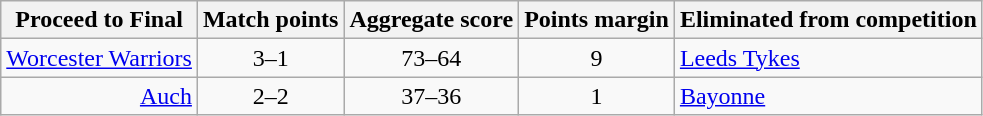<table class="wikitable" style="text-align: center;">
<tr>
<th>Proceed to Final</th>
<th>Match points</th>
<th>Aggregate score</th>
<th>Points margin</th>
<th>Eliminated from competition</th>
</tr>
<tr>
<td align="right"><a href='#'>Worcester Warriors</a> </td>
<td>3–1</td>
<td>73–64</td>
<td>9</td>
<td align="left"> <a href='#'>Leeds Tykes</a></td>
</tr>
<tr>
<td align="right"><a href='#'>Auch</a> </td>
<td>2–2</td>
<td>37–36</td>
<td>1</td>
<td align="left"> <a href='#'>Bayonne</a></td>
</tr>
</table>
